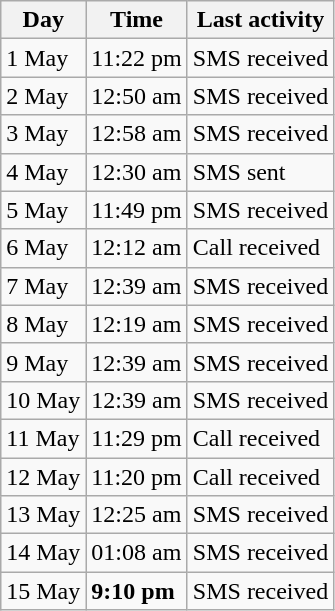<table class="wikitable floatright">
<tr>
<th>Day</th>
<th>Time</th>
<th>Last activity</th>
</tr>
<tr>
<td>1 May</td>
<td>11:22 pm</td>
<td>SMS received</td>
</tr>
<tr>
<td>2 May</td>
<td>12:50 am</td>
<td>SMS received</td>
</tr>
<tr>
<td>3 May</td>
<td>12:58 am</td>
<td>SMS received</td>
</tr>
<tr>
<td>4 May</td>
<td>12:30 am</td>
<td>SMS sent</td>
</tr>
<tr>
<td>5 May</td>
<td>11:49 pm</td>
<td>SMS received</td>
</tr>
<tr>
<td>6 May</td>
<td>12:12 am</td>
<td>Call received</td>
</tr>
<tr>
<td>7 May</td>
<td>12:39 am</td>
<td>SMS received</td>
</tr>
<tr>
<td>8 May</td>
<td>12:19 am</td>
<td>SMS received</td>
</tr>
<tr>
<td>9 May</td>
<td>12:39 am</td>
<td>SMS received</td>
</tr>
<tr>
<td>10 May</td>
<td>12:39 am</td>
<td>SMS received</td>
</tr>
<tr>
<td>11 May</td>
<td>11:29 pm</td>
<td>Call received</td>
</tr>
<tr>
<td>12 May</td>
<td>11:20 pm</td>
<td>Call received</td>
</tr>
<tr>
<td>13 May</td>
<td>12:25 am</td>
<td>SMS received</td>
</tr>
<tr>
<td>14 May</td>
<td>01:08 am</td>
<td>SMS received</td>
</tr>
<tr>
<td>15 May</td>
<td><strong>9:10 pm</strong></td>
<td>SMS received</td>
</tr>
</table>
